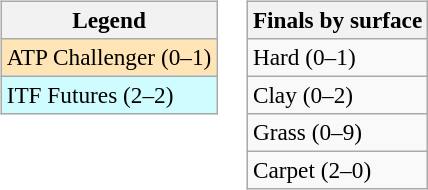<table>
<tr valign=top>
<td><br><table class=wikitable style=font-size:97%>
<tr>
<th>Legend</th>
</tr>
<tr bgcolor=moccasin>
<td>ATP Challenger (0–1)</td>
</tr>
<tr bgcolor=cffcff>
<td>ITF Futures (2–2)</td>
</tr>
</table>
</td>
<td><br><table class=wikitable style=font-size:97%>
<tr>
<th>Finals by surface</th>
</tr>
<tr>
<td>Hard (0–1)</td>
</tr>
<tr>
<td>Clay (0–2)</td>
</tr>
<tr>
<td>Grass (0–9)</td>
</tr>
<tr>
<td>Carpet (2–0)</td>
</tr>
</table>
</td>
</tr>
</table>
